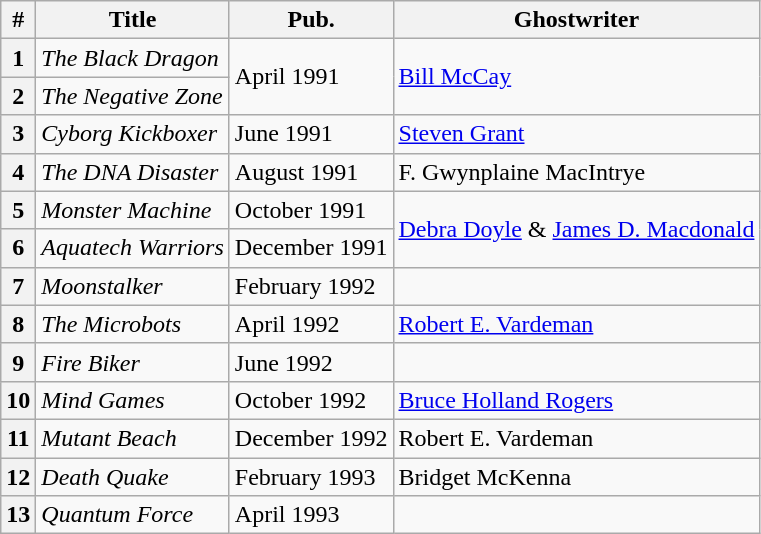<table class="wikitable">
<tr>
<th>#</th>
<th>Title</th>
<th>Pub.</th>
<th>Ghostwriter</th>
</tr>
<tr>
<th>1</th>
<td><em>The Black Dragon</em></td>
<td rowspan="2">April 1991</td>
<td rowspan="2"><a href='#'>Bill McCay</a></td>
</tr>
<tr>
<th>2</th>
<td><em>The Negative Zone</em></td>
</tr>
<tr>
<th>3</th>
<td><em>Cyborg Kickboxer</em></td>
<td>June 1991</td>
<td><a href='#'>Steven Grant</a></td>
</tr>
<tr>
<th>4</th>
<td><em>The DNA Disaster</em></td>
<td>August 1991</td>
<td>F. Gwynplaine MacIntrye</td>
</tr>
<tr>
<th>5</th>
<td><em>Monster Machine</em></td>
<td>October 1991</td>
<td rowspan="2"><a href='#'>Debra Doyle</a> & <a href='#'>James D. Macdonald</a></td>
</tr>
<tr>
<th>6</th>
<td><em>Aquatech Warriors</em></td>
<td>December 1991</td>
</tr>
<tr>
<th>7</th>
<td><em>Moonstalker</em></td>
<td>February 1992</td>
</tr>
<tr>
<th>8</th>
<td><em>The Microbots</em></td>
<td>April 1992</td>
<td><a href='#'>Robert E. Vardeman</a></td>
</tr>
<tr>
<th>9</th>
<td><em>Fire Biker</em></td>
<td>June 1992</td>
</tr>
<tr>
<th>10</th>
<td><em>Mind Games</em></td>
<td>October 1992</td>
<td><a href='#'>Bruce Holland Rogers</a></td>
</tr>
<tr>
<th>11</th>
<td><em>Mutant Beach</em></td>
<td>December 1992</td>
<td>Robert E. Vardeman</td>
</tr>
<tr>
<th>12</th>
<td><em>Death Quake</em></td>
<td>February 1993</td>
<td>Bridget McKenna</td>
</tr>
<tr>
<th>13</th>
<td><em>Quantum Force</em></td>
<td>April 1993</td>
</tr>
</table>
